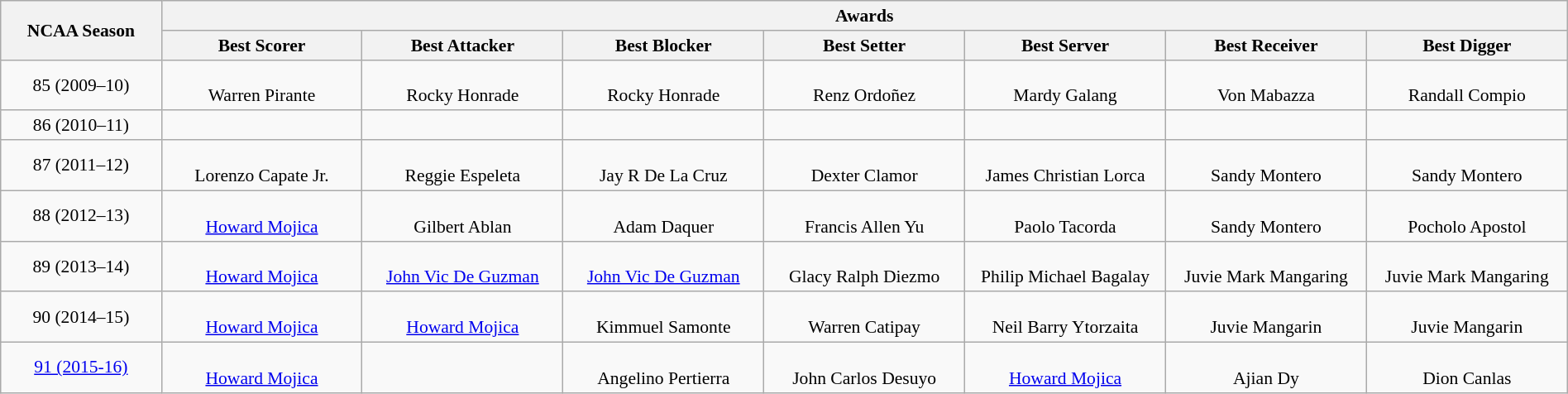<table class="wikitable" width=100% style="font-size:90%; text-align:center;">
<tr>
<th width=8% rowspan=2>NCAA Season</th>
<th colspan=10>Awards</th>
</tr>
<tr>
<th width=10%>Best Scorer</th>
<th width=10%>Best Attacker</th>
<th width=10%>Best Blocker</th>
<th width=10%>Best Setter</th>
<th width=10%>Best Server</th>
<th width=10%>Best Receiver</th>
<th width=10%>Best Digger</th>
</tr>
<tr>
<td>85 (2009–10)</td>
<td><br>Warren Pirante</td>
<td><br>Rocky Honrade</td>
<td><br>Rocky Honrade</td>
<td><br>Renz Ordoñez</td>
<td><br>Mardy Galang</td>
<td><br>Von Mabazza</td>
<td><br>Randall Compio</td>
</tr>
<tr>
<td>86 (2010–11)</td>
<td></td>
<td></td>
<td></td>
<td></td>
<td></td>
<td></td>
<td></td>
</tr>
<tr>
<td>87 (2011–12)</td>
<td><br>Lorenzo Capate Jr.</td>
<td><br>Reggie Espeleta</td>
<td><br>Jay R De La Cruz</td>
<td><br>Dexter Clamor</td>
<td><br>James Christian Lorca</td>
<td><br>Sandy Montero</td>
<td><br>Sandy Montero</td>
</tr>
<tr>
<td>88 (2012–13)</td>
<td><br><a href='#'>Howard Mojica</a></td>
<td><br>Gilbert Ablan</td>
<td><br>Adam Daquer</td>
<td><br>Francis Allen Yu</td>
<td><br>Paolo Tacorda</td>
<td><br>Sandy Montero</td>
<td><br>Pocholo Apostol</td>
</tr>
<tr>
<td>89 (2013–14)</td>
<td><br><a href='#'>Howard Mojica</a></td>
<td><br> <a href='#'>John Vic De Guzman</a></td>
<td><br> <a href='#'>John Vic De Guzman</a></td>
<td><br>Glacy Ralph Diezmo</td>
<td><br>Philip Michael Bagalay</td>
<td><br>Juvie Mark Mangaring</td>
<td><br>Juvie Mark Mangaring</td>
</tr>
<tr>
<td>90 (2014–15)</td>
<td><br><a href='#'>Howard Mojica</a></td>
<td><br><a href='#'>Howard Mojica</a></td>
<td><br>Kimmuel Samonte</td>
<td><br>Warren Catipay</td>
<td><br>Neil Barry Ytorzaita</td>
<td><br>Juvie Mangarin</td>
<td><br>Juvie Mangarin</td>
</tr>
<tr>
<td><a href='#'>91 (2015-16)</a></td>
<td><br><a href='#'>Howard Mojica</a></td>
<td></td>
<td><br>Angelino Pertierra</td>
<td><br>John Carlos Desuyo</td>
<td><br><a href='#'>Howard Mojica</a></td>
<td><br>Ajian Dy</td>
<td><br>Dion Canlas</td>
</tr>
</table>
